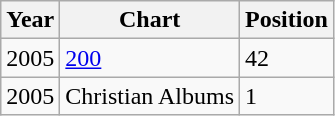<table class="wikitable">
<tr>
<th align="left">Year</th>
<th align="left">Chart</th>
<th align="left">Position</th>
</tr>
<tr>
<td align="left">2005</td>
<td align="left"><a href='#'>200</a></td>
<td align="left">42</td>
</tr>
<tr>
<td align="left">2005</td>
<td align="left">Christian Albums</td>
<td align="left">1</td>
</tr>
</table>
